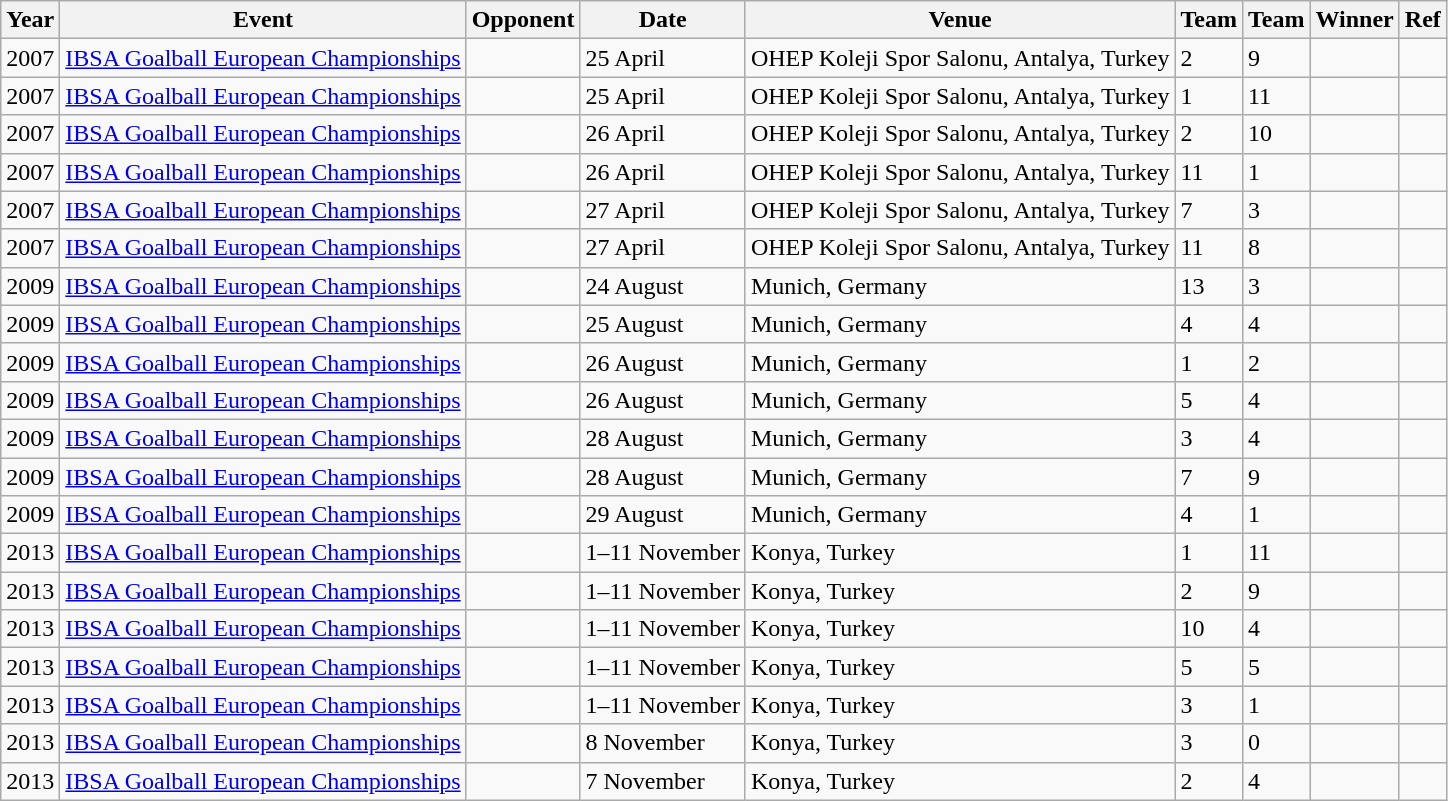<table class="wikitable">
<tr>
<th>Year</th>
<th>Event</th>
<th>Opponent</th>
<th>Date</th>
<th>Venue</th>
<th>Team</th>
<th>Team</th>
<th>Winner</th>
<th>Ref</th>
</tr>
<tr --->
<td>2007</td>
<td><a href='#'>IBSA Goalball European Championships</a></td>
<td></td>
<td>25 April</td>
<td>OHEP Koleji Spor Salonu, Antalya, Turkey</td>
<td>2</td>
<td>9</td>
<td></td>
<td></td>
</tr>
<tr --->
<td>2007</td>
<td><a href='#'>IBSA Goalball European Championships</a></td>
<td></td>
<td>25 April</td>
<td>OHEP Koleji Spor Salonu, Antalya, Turkey</td>
<td>1</td>
<td>11</td>
<td></td>
<td></td>
</tr>
<tr --->
<td>2007</td>
<td><a href='#'>IBSA Goalball European Championships</a></td>
<td></td>
<td>26 April</td>
<td>OHEP Koleji Spor Salonu, Antalya, Turkey</td>
<td>2</td>
<td>10</td>
<td></td>
<td></td>
</tr>
<tr --->
<td>2007</td>
<td><a href='#'>IBSA Goalball European Championships</a></td>
<td></td>
<td>26 April</td>
<td>OHEP Koleji Spor Salonu, Antalya, Turkey</td>
<td>11</td>
<td>1</td>
<td></td>
<td></td>
</tr>
<tr --->
<td>2007</td>
<td><a href='#'>IBSA Goalball European Championships</a></td>
<td></td>
<td>27 April</td>
<td>OHEP Koleji Spor Salonu, Antalya, Turkey</td>
<td>7</td>
<td>3</td>
<td></td>
<td></td>
</tr>
<tr --->
<td>2007</td>
<td><a href='#'>IBSA Goalball European Championships</a></td>
<td></td>
<td>27 April</td>
<td>OHEP Koleji Spor Salonu, Antalya, Turkey</td>
<td>11</td>
<td>8</td>
<td></td>
<td></td>
</tr>
<tr --->
<td>2009</td>
<td><a href='#'>IBSA Goalball European Championships</a></td>
<td></td>
<td>24 August</td>
<td>Munich, Germany</td>
<td>13</td>
<td>3</td>
<td></td>
<td></td>
</tr>
<tr --->
<td>2009</td>
<td><a href='#'>IBSA Goalball European Championships</a></td>
<td></td>
<td>25 August</td>
<td>Munich, Germany</td>
<td>4</td>
<td>4</td>
<td></td>
<td></td>
</tr>
<tr --->
<td>2009</td>
<td><a href='#'>IBSA Goalball European Championships</a></td>
<td></td>
<td>26 August</td>
<td>Munich, Germany</td>
<td>1</td>
<td>2</td>
<td></td>
<td></td>
</tr>
<tr --->
<td>2009</td>
<td><a href='#'>IBSA Goalball European Championships</a></td>
<td></td>
<td>26 August</td>
<td>Munich, Germany</td>
<td>5</td>
<td>4</td>
<td></td>
<td></td>
</tr>
<tr --->
<td>2009</td>
<td><a href='#'>IBSA Goalball European Championships</a></td>
<td></td>
<td>28 August</td>
<td>Munich, Germany</td>
<td>3</td>
<td>4</td>
<td></td>
<td></td>
</tr>
<tr --->
<td>2009</td>
<td><a href='#'>IBSA Goalball European Championships</a></td>
<td></td>
<td>28 August</td>
<td>Munich, Germany</td>
<td>7</td>
<td>9</td>
<td></td>
<td></td>
</tr>
<tr --->
<td>2009</td>
<td><a href='#'>IBSA Goalball European Championships</a></td>
<td></td>
<td>29 August</td>
<td>Munich, Germany</td>
<td>4</td>
<td>1</td>
<td></td>
<td></td>
</tr>
<tr --->
<td>2013</td>
<td><a href='#'>IBSA Goalball European Championships</a></td>
<td></td>
<td>1–11 November</td>
<td>Konya, Turkey</td>
<td>1</td>
<td>11</td>
<td></td>
<td></td>
</tr>
<tr --->
<td>2013</td>
<td><a href='#'>IBSA Goalball European Championships</a></td>
<td></td>
<td>1–11 November</td>
<td>Konya, Turkey</td>
<td>2</td>
<td>9</td>
<td></td>
<td></td>
</tr>
<tr --->
<td>2013</td>
<td><a href='#'>IBSA Goalball European Championships</a></td>
<td></td>
<td>1–11 November</td>
<td>Konya, Turkey</td>
<td>10</td>
<td>4</td>
<td></td>
<td></td>
</tr>
<tr --->
<td>2013</td>
<td><a href='#'>IBSA Goalball European Championships</a></td>
<td></td>
<td>1–11 November</td>
<td>Konya, Turkey</td>
<td>5</td>
<td>5</td>
<td></td>
<td></td>
</tr>
<tr --->
<td>2013</td>
<td><a href='#'>IBSA Goalball European Championships</a></td>
<td></td>
<td>1–11 November</td>
<td>Konya, Turkey</td>
<td>3</td>
<td>1</td>
<td></td>
<td></td>
</tr>
<tr --->
<td>2013</td>
<td><a href='#'>IBSA Goalball European Championships</a></td>
<td></td>
<td>8 November</td>
<td>Konya, Turkey</td>
<td>3</td>
<td>0</td>
<td></td>
<td></td>
</tr>
<tr --->
<td>2013</td>
<td><a href='#'>IBSA Goalball European Championships</a></td>
<td></td>
<td>7 November</td>
<td>Konya, Turkey</td>
<td>2</td>
<td>4</td>
<td></td>
<td></td>
</tr>
</table>
